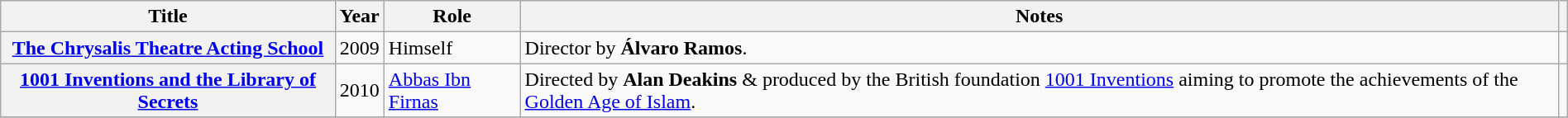<table class="wikitable plainrowheaders sortable" style="margin-right: 0;">
<tr>
<th scope="col">Title</th>
<th scope="col">Year</th>
<th scope="col">Role</th>
<th scope="col" class="unsortable">Notes</th>
<th scope="col" class="unsortable"></th>
</tr>
<tr>
<th><a href='#'>The Chrysalis Theatre Acting School</a></th>
<td>2009</td>
<td>Himself</td>
<td>Director by <strong>Álvaro Ramos</strong>.</td>
<td></td>
</tr>
<tr>
<th><a href='#'>1001 Inventions and the Library of Secrets</a></th>
<td>2010</td>
<td><a href='#'>Abbas Ibn Firnas</a></td>
<td>Directed by <strong>Alan Deakins</strong> & produced by the British foundation <a href='#'>1001 Inventions</a> aiming to promote the achievements of the <a href='#'>Golden Age of Islam</a>.</td>
<td></td>
</tr>
<tr>
</tr>
</table>
